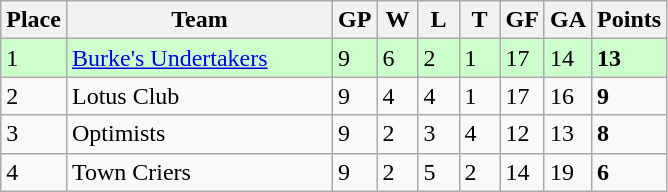<table class="wikitable">
<tr>
<th>Place</th>
<th width="170">Team</th>
<th width="20">GP</th>
<th width="20">W</th>
<th width="20">L</th>
<th width="20">T</th>
<th width="20">GF</th>
<th width="20">GA</th>
<th>Points</th>
</tr>
<tr bgcolor=#ccffcc>
<td>1</td>
<td><a href='#'>Burke's Undertakers</a></td>
<td>9</td>
<td>6</td>
<td>2</td>
<td>1</td>
<td>17</td>
<td>14</td>
<td><strong>13</strong></td>
</tr>
<tr>
<td>2</td>
<td>Lotus Club</td>
<td>9</td>
<td>4</td>
<td>4</td>
<td>1</td>
<td>17</td>
<td>16</td>
<td><strong>9</strong></td>
</tr>
<tr>
<td>3</td>
<td>Optimists</td>
<td>9</td>
<td>2</td>
<td>3</td>
<td>4</td>
<td>12</td>
<td>13</td>
<td><strong>8</strong></td>
</tr>
<tr>
<td>4</td>
<td>Town Criers</td>
<td>9</td>
<td>2</td>
<td>5</td>
<td>2</td>
<td>14</td>
<td>19</td>
<td><strong>6</strong></td>
</tr>
</table>
